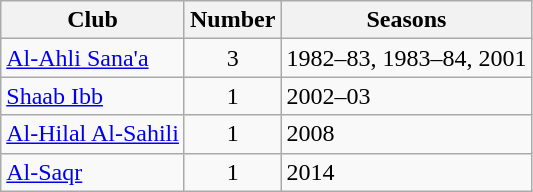<table class="wikitable sortable">
<tr>
<th>Club</th>
<th>Number</th>
<th>Seasons</th>
</tr>
<tr>
<td><a href='#'>Al-Ahli Sana'a</a></td>
<td style="text-align:center">3</td>
<td>1982–83, 1983–84, 2001</td>
</tr>
<tr>
<td><a href='#'>Shaab Ibb</a></td>
<td style="text-align:center">1</td>
<td>2002–03</td>
</tr>
<tr>
<td><a href='#'>Al-Hilal Al-Sahili</a></td>
<td style="text-align:center">1</td>
<td>2008</td>
</tr>
<tr>
<td><a href='#'>Al-Saqr</a></td>
<td style="text-align:center">1</td>
<td>2014</td>
</tr>
</table>
